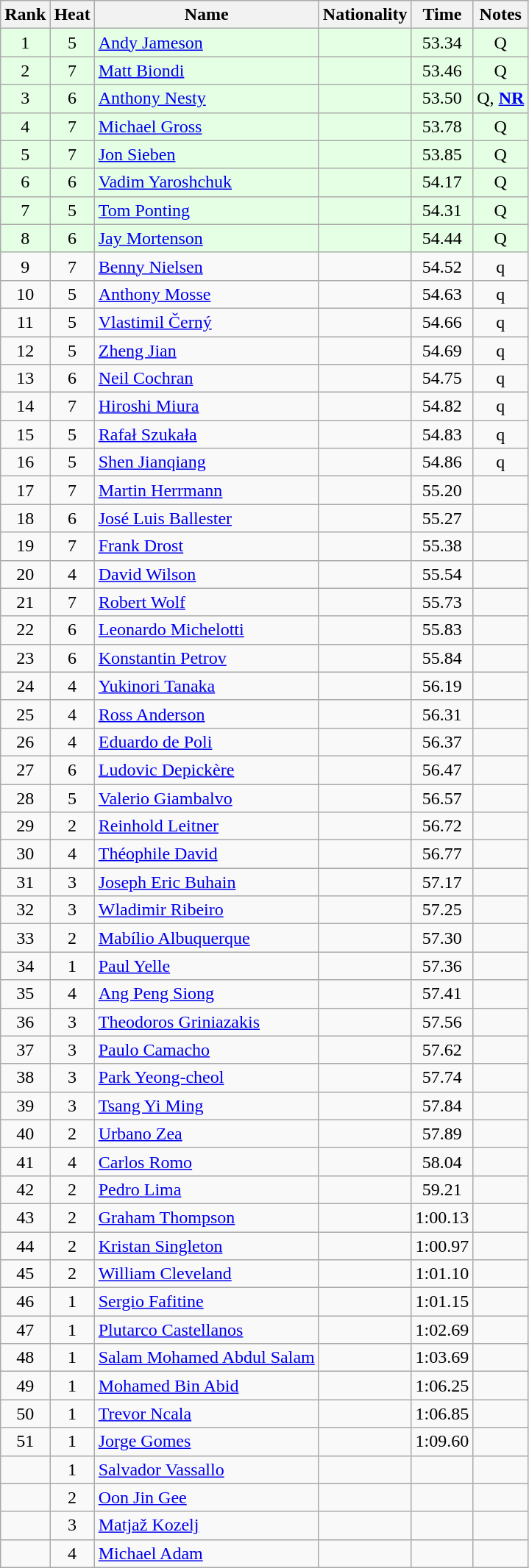<table class="wikitable sortable" style="text-align:center">
<tr>
<th>Rank</th>
<th>Heat</th>
<th>Name</th>
<th>Nationality</th>
<th>Time</th>
<th>Notes</th>
</tr>
<tr bgcolor=e5ffe5>
<td>1</td>
<td>5</td>
<td align=left><a href='#'>Andy Jameson</a></td>
<td align=left></td>
<td>53.34</td>
<td>Q</td>
</tr>
<tr bgcolor=e5ffe5>
<td>2</td>
<td>7</td>
<td align=left><a href='#'>Matt Biondi</a></td>
<td align=left></td>
<td>53.46</td>
<td>Q</td>
</tr>
<tr bgcolor=e5ffe5>
<td>3</td>
<td>6</td>
<td align=left><a href='#'>Anthony Nesty</a></td>
<td align=left></td>
<td>53.50</td>
<td>Q, <strong><a href='#'>NR</a></strong></td>
</tr>
<tr bgcolor=e5ffe5>
<td>4</td>
<td>7</td>
<td align=left><a href='#'>Michael Gross</a></td>
<td align=left></td>
<td>53.78</td>
<td>Q</td>
</tr>
<tr bgcolor=e5ffe5>
<td>5</td>
<td>7</td>
<td align=left><a href='#'>Jon Sieben</a></td>
<td align=left></td>
<td>53.85</td>
<td>Q</td>
</tr>
<tr bgcolor=e5ffe5>
<td>6</td>
<td>6</td>
<td align=left><a href='#'>Vadim Yaroshchuk</a></td>
<td align=left></td>
<td>54.17</td>
<td>Q</td>
</tr>
<tr bgcolor=e5ffe5>
<td>7</td>
<td>5</td>
<td align=left><a href='#'>Tom Ponting</a></td>
<td align=left></td>
<td>54.31</td>
<td>Q</td>
</tr>
<tr bgcolor=e5ffe5>
<td>8</td>
<td>6</td>
<td align=left><a href='#'>Jay Mortenson</a></td>
<td align=left></td>
<td>54.44</td>
<td>Q</td>
</tr>
<tr>
<td>9</td>
<td>7</td>
<td align=left><a href='#'>Benny Nielsen</a></td>
<td align=left></td>
<td>54.52</td>
<td>q</td>
</tr>
<tr>
<td>10</td>
<td>5</td>
<td align=left><a href='#'>Anthony Mosse</a></td>
<td align=left></td>
<td>54.63</td>
<td>q</td>
</tr>
<tr>
<td>11</td>
<td>5</td>
<td align=left><a href='#'>Vlastimil Černý</a></td>
<td align=left></td>
<td>54.66</td>
<td>q</td>
</tr>
<tr>
<td>12</td>
<td>5</td>
<td align=left><a href='#'>Zheng Jian</a></td>
<td align=left></td>
<td>54.69</td>
<td>q</td>
</tr>
<tr>
<td>13</td>
<td>6</td>
<td align=left><a href='#'>Neil Cochran</a></td>
<td align=left></td>
<td>54.75</td>
<td>q</td>
</tr>
<tr>
<td>14</td>
<td>7</td>
<td align=left><a href='#'>Hiroshi Miura</a></td>
<td align=left></td>
<td>54.82</td>
<td>q</td>
</tr>
<tr>
<td>15</td>
<td>5</td>
<td align=left><a href='#'>Rafał Szukała</a></td>
<td align=left></td>
<td>54.83</td>
<td>q</td>
</tr>
<tr>
<td>16</td>
<td>5</td>
<td align=left><a href='#'>Shen Jianqiang</a></td>
<td align=left></td>
<td>54.86</td>
<td>q</td>
</tr>
<tr>
<td>17</td>
<td>7</td>
<td align=left><a href='#'>Martin Herrmann</a></td>
<td align=left></td>
<td>55.20</td>
<td></td>
</tr>
<tr>
<td>18</td>
<td>6</td>
<td align=left><a href='#'>José Luis Ballester</a></td>
<td align=left></td>
<td>55.27</td>
<td></td>
</tr>
<tr>
<td>19</td>
<td>7</td>
<td align=left><a href='#'>Frank Drost</a></td>
<td align=left></td>
<td>55.38</td>
<td></td>
</tr>
<tr>
<td>20</td>
<td>4</td>
<td align=left><a href='#'>David Wilson</a></td>
<td align=left></td>
<td>55.54</td>
<td></td>
</tr>
<tr>
<td>21</td>
<td>7</td>
<td align=left><a href='#'>Robert Wolf</a></td>
<td align=left></td>
<td>55.73</td>
<td></td>
</tr>
<tr>
<td>22</td>
<td>6</td>
<td align=left><a href='#'>Leonardo Michelotti</a></td>
<td align=left></td>
<td>55.83</td>
<td></td>
</tr>
<tr>
<td>23</td>
<td>6</td>
<td align=left><a href='#'>Konstantin Petrov</a></td>
<td align=left></td>
<td>55.84</td>
<td></td>
</tr>
<tr>
<td>24</td>
<td>4</td>
<td align=left><a href='#'>Yukinori Tanaka</a></td>
<td align=left></td>
<td>56.19</td>
<td></td>
</tr>
<tr>
<td>25</td>
<td>4</td>
<td align=left><a href='#'>Ross Anderson</a></td>
<td align=left></td>
<td>56.31</td>
<td></td>
</tr>
<tr>
<td>26</td>
<td>4</td>
<td align=left><a href='#'>Eduardo de Poli</a></td>
<td align=left></td>
<td>56.37</td>
<td></td>
</tr>
<tr>
<td>27</td>
<td>6</td>
<td align=left><a href='#'>Ludovic Depickère</a></td>
<td align=left></td>
<td>56.47</td>
<td></td>
</tr>
<tr>
<td>28</td>
<td>5</td>
<td align=left><a href='#'>Valerio Giambalvo</a></td>
<td align=left></td>
<td>56.57</td>
<td></td>
</tr>
<tr>
<td>29</td>
<td>2</td>
<td align=left><a href='#'>Reinhold Leitner</a></td>
<td align=left></td>
<td>56.72</td>
<td></td>
</tr>
<tr>
<td>30</td>
<td>4</td>
<td align=left><a href='#'>Théophile David</a></td>
<td align=left></td>
<td>56.77</td>
<td></td>
</tr>
<tr>
<td>31</td>
<td>3</td>
<td align=left><a href='#'>Joseph Eric Buhain</a></td>
<td align=left></td>
<td>57.17</td>
<td></td>
</tr>
<tr>
<td>32</td>
<td>3</td>
<td align=left><a href='#'>Wladimir Ribeiro</a></td>
<td align=left></td>
<td>57.25</td>
<td></td>
</tr>
<tr>
<td>33</td>
<td>2</td>
<td align=left><a href='#'>Mabílio Albuquerque</a></td>
<td align=left></td>
<td>57.30</td>
<td></td>
</tr>
<tr>
<td>34</td>
<td>1</td>
<td align=left><a href='#'>Paul Yelle</a></td>
<td align=left></td>
<td>57.36</td>
<td></td>
</tr>
<tr>
<td>35</td>
<td>4</td>
<td align=left><a href='#'>Ang Peng Siong</a></td>
<td align=left></td>
<td>57.41</td>
<td></td>
</tr>
<tr>
<td>36</td>
<td>3</td>
<td align=left><a href='#'>Theodoros Griniazakis</a></td>
<td align=left></td>
<td>57.56</td>
<td></td>
</tr>
<tr>
<td>37</td>
<td>3</td>
<td align=left><a href='#'>Paulo Camacho</a></td>
<td align=left></td>
<td>57.62</td>
<td></td>
</tr>
<tr>
<td>38</td>
<td>3</td>
<td align=left><a href='#'>Park Yeong-cheol</a></td>
<td align=left></td>
<td>57.74</td>
<td></td>
</tr>
<tr>
<td>39</td>
<td>3</td>
<td align=left><a href='#'>Tsang Yi Ming</a></td>
<td align=left></td>
<td>57.84</td>
<td></td>
</tr>
<tr>
<td>40</td>
<td>2</td>
<td align=left><a href='#'>Urbano Zea</a></td>
<td align=left></td>
<td>57.89</td>
<td></td>
</tr>
<tr>
<td>41</td>
<td>4</td>
<td align=left><a href='#'>Carlos Romo</a></td>
<td align=left></td>
<td>58.04</td>
<td></td>
</tr>
<tr>
<td>42</td>
<td>2</td>
<td align=left><a href='#'>Pedro Lima</a></td>
<td align=left></td>
<td>59.21</td>
<td></td>
</tr>
<tr>
<td>43</td>
<td>2</td>
<td align=left><a href='#'>Graham Thompson</a></td>
<td align=left></td>
<td>1:00.13</td>
<td></td>
</tr>
<tr>
<td>44</td>
<td>2</td>
<td align=left><a href='#'>Kristan Singleton</a></td>
<td align=left></td>
<td>1:00.97</td>
<td></td>
</tr>
<tr>
<td>45</td>
<td>2</td>
<td align=left><a href='#'>William Cleveland</a></td>
<td align=left></td>
<td>1:01.10</td>
<td></td>
</tr>
<tr>
<td>46</td>
<td>1</td>
<td align=left><a href='#'>Sergio Fafitine</a></td>
<td align=left></td>
<td>1:01.15</td>
<td></td>
</tr>
<tr>
<td>47</td>
<td>1</td>
<td align=left><a href='#'>Plutarco Castellanos</a></td>
<td align=left></td>
<td>1:02.69</td>
<td></td>
</tr>
<tr>
<td>48</td>
<td>1</td>
<td align=left><a href='#'>Salam Mohamed Abdul Salam</a></td>
<td align=left></td>
<td>1:03.69</td>
<td></td>
</tr>
<tr>
<td>49</td>
<td>1</td>
<td align=left><a href='#'>Mohamed Bin Abid</a></td>
<td align=left></td>
<td>1:06.25</td>
<td></td>
</tr>
<tr>
<td>50</td>
<td>1</td>
<td align=left><a href='#'>Trevor Ncala</a></td>
<td align=left></td>
<td>1:06.85</td>
<td></td>
</tr>
<tr>
<td>51</td>
<td>1</td>
<td align=left><a href='#'>Jorge Gomes</a></td>
<td align=left></td>
<td>1:09.60</td>
<td></td>
</tr>
<tr>
<td></td>
<td>1</td>
<td align=left><a href='#'>Salvador Vassallo</a></td>
<td align=left></td>
<td></td>
<td></td>
</tr>
<tr>
<td></td>
<td>2</td>
<td align=left><a href='#'>Oon Jin Gee</a></td>
<td align=left></td>
<td></td>
<td></td>
</tr>
<tr>
<td></td>
<td>3</td>
<td align=left><a href='#'>Matjaž Kozelj</a></td>
<td align=left></td>
<td></td>
<td></td>
</tr>
<tr>
<td></td>
<td>4</td>
<td align=left><a href='#'>Michael Adam</a></td>
<td align=left></td>
<td></td>
<td></td>
</tr>
</table>
